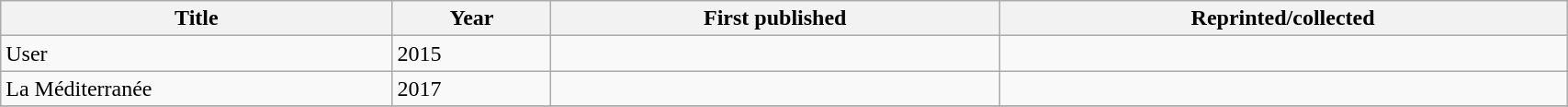<table class='wikitable sortable' width='90%'>
<tr>
<th width=25%>Title</th>
<th>Year</th>
<th>First published</th>
<th>Reprinted/collected</th>
</tr>
<tr>
<td>User</td>
<td>2015</td>
<td></td>
<td></td>
</tr>
<tr>
<td>La Méditerranée</td>
<td>2017</td>
<td></td>
<td></td>
</tr>
<tr>
</tr>
</table>
